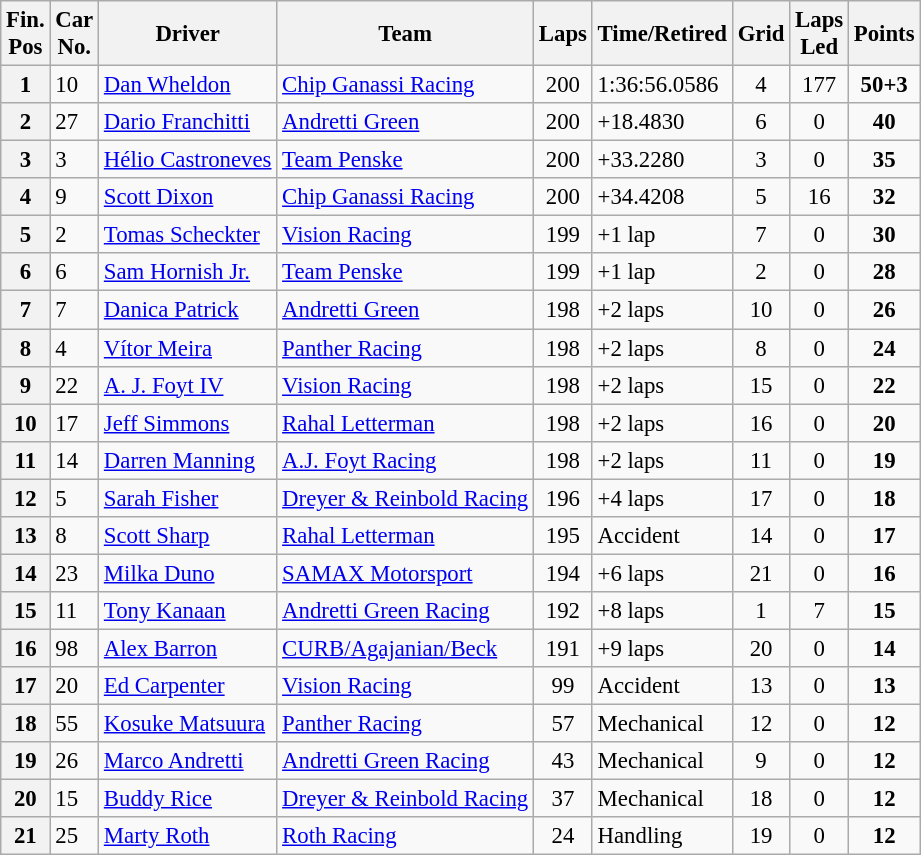<table class="wikitable" style="font-size:95%;">
<tr>
<th>Fin.<br>Pos</th>
<th>Car<br>No.</th>
<th>Driver</th>
<th>Team</th>
<th>Laps</th>
<th>Time/Retired</th>
<th>Grid</th>
<th>Laps<br>Led</th>
<th>Points</th>
</tr>
<tr>
<th>1</th>
<td>10</td>
<td> <a href='#'>Dan Wheldon</a></td>
<td><a href='#'>Chip Ganassi Racing</a></td>
<td align=center>200</td>
<td align=left>1:36:56.0586</td>
<td align=center>4</td>
<td align=center>177</td>
<td align=center><strong>50+3</strong></td>
</tr>
<tr>
<th>2</th>
<td>27</td>
<td> <a href='#'>Dario Franchitti</a></td>
<td><a href='#'>Andretti Green</a></td>
<td align=center>200</td>
<td align=left>+18.4830</td>
<td align=center>6</td>
<td align=center>0</td>
<td align=center><strong>40</strong></td>
</tr>
<tr>
<th>3</th>
<td>3</td>
<td> <a href='#'>Hélio Castroneves</a></td>
<td><a href='#'>Team Penske</a></td>
<td align=center>200</td>
<td align=left>+33.2280</td>
<td align=center>3</td>
<td align=center>0</td>
<td align=center><strong>35</strong></td>
</tr>
<tr>
<th>4</th>
<td>9</td>
<td> <a href='#'>Scott Dixon</a></td>
<td><a href='#'>Chip Ganassi Racing</a></td>
<td align=center>200</td>
<td align=left>+34.4208</td>
<td align=center>5</td>
<td align=center>16</td>
<td align=center><strong>32</strong></td>
</tr>
<tr>
<th>5</th>
<td>2</td>
<td> <a href='#'>Tomas Scheckter</a></td>
<td><a href='#'>Vision Racing</a></td>
<td align=center>199</td>
<td align=left>+1 lap</td>
<td align=center>7</td>
<td align=center>0</td>
<td align=center><strong>30</strong></td>
</tr>
<tr>
<th>6</th>
<td>6</td>
<td> <a href='#'>Sam Hornish Jr.</a></td>
<td><a href='#'>Team Penske</a></td>
<td align=center>199</td>
<td align=left>+1 lap</td>
<td align=center>2</td>
<td align=center>0</td>
<td align=center><strong>28</strong></td>
</tr>
<tr>
<th>7</th>
<td>7</td>
<td> <a href='#'>Danica Patrick</a></td>
<td><a href='#'>Andretti Green</a></td>
<td align=center>198</td>
<td align=left>+2 laps</td>
<td align=center>10</td>
<td align=center>0</td>
<td align=center><strong>26</strong></td>
</tr>
<tr>
<th>8</th>
<td>4</td>
<td> <a href='#'>Vítor Meira</a></td>
<td><a href='#'>Panther Racing</a></td>
<td align=center>198</td>
<td align=left>+2 laps</td>
<td align=center>8</td>
<td align=center>0</td>
<td align=center><strong>24</strong></td>
</tr>
<tr>
<th>9</th>
<td>22</td>
<td> <a href='#'>A. J. Foyt IV</a></td>
<td><a href='#'>Vision Racing</a></td>
<td align=center>198</td>
<td align=left>+2 laps</td>
<td align=center>15</td>
<td align=center>0</td>
<td align=center><strong>22</strong></td>
</tr>
<tr>
<th>10</th>
<td>17</td>
<td> <a href='#'>Jeff Simmons</a></td>
<td><a href='#'>Rahal Letterman</a></td>
<td align=center>198</td>
<td align=left>+2 laps</td>
<td align=center>16</td>
<td align=center>0</td>
<td align=center><strong>20</strong></td>
</tr>
<tr>
<th>11</th>
<td>14</td>
<td> <a href='#'>Darren Manning</a></td>
<td><a href='#'>A.J. Foyt Racing</a></td>
<td align=center>198</td>
<td align=left>+2 laps</td>
<td align=center>11</td>
<td align=center>0</td>
<td align=center><strong>19</strong></td>
</tr>
<tr>
<th>12</th>
<td>5</td>
<td> <a href='#'>Sarah Fisher</a></td>
<td><a href='#'>Dreyer & Reinbold Racing</a></td>
<td align=center>196</td>
<td align=left>+4 laps</td>
<td align=center>17</td>
<td align=center>0</td>
<td align=center><strong>18</strong></td>
</tr>
<tr>
<th>13</th>
<td>8</td>
<td> <a href='#'>Scott Sharp</a></td>
<td><a href='#'>Rahal Letterman</a></td>
<td align=center>195</td>
<td align=left>Accident</td>
<td align=center>14</td>
<td align=center>0</td>
<td align=center><strong>17</strong></td>
</tr>
<tr>
<th>14</th>
<td>23</td>
<td> <a href='#'>Milka Duno</a></td>
<td><a href='#'>SAMAX Motorsport</a></td>
<td align=center>194</td>
<td align=left>+6 laps</td>
<td align=center>21</td>
<td align=center>0</td>
<td align=center><strong>16</strong></td>
</tr>
<tr>
<th>15</th>
<td>11</td>
<td> <a href='#'>Tony Kanaan</a></td>
<td><a href='#'>Andretti Green Racing</a></td>
<td align=center>192</td>
<td align=left>+8 laps</td>
<td align=center>1</td>
<td align=center>7</td>
<td align=center><strong>15</strong></td>
</tr>
<tr>
<th>16</th>
<td>98</td>
<td> <a href='#'>Alex Barron</a></td>
<td><a href='#'>CURB/Agajanian/Beck</a></td>
<td align=center>191</td>
<td align=left>+9 laps</td>
<td align=center>20</td>
<td align=center>0</td>
<td align=center><strong>14</strong></td>
</tr>
<tr>
<th>17</th>
<td>20</td>
<td> <a href='#'>Ed Carpenter</a></td>
<td><a href='#'>Vision Racing</a></td>
<td align=center>99</td>
<td align=left>Accident</td>
<td align=center>13</td>
<td align=center>0</td>
<td align=center><strong>13</strong></td>
</tr>
<tr>
<th>18</th>
<td>55</td>
<td> <a href='#'>Kosuke Matsuura</a></td>
<td><a href='#'>Panther Racing</a></td>
<td align=center>57</td>
<td align=left>Mechanical</td>
<td align=center>12</td>
<td align=center>0</td>
<td align=center><strong>12</strong></td>
</tr>
<tr>
<th>19</th>
<td>26</td>
<td> <a href='#'>Marco Andretti</a></td>
<td><a href='#'>Andretti Green Racing</a></td>
<td align=center>43</td>
<td align=left>Mechanical</td>
<td align=center>9</td>
<td align=center>0</td>
<td align=center><strong>12</strong></td>
</tr>
<tr>
<th>20</th>
<td>15</td>
<td> <a href='#'>Buddy Rice</a></td>
<td><a href='#'>Dreyer & Reinbold Racing</a></td>
<td align=center>37</td>
<td align=left>Mechanical</td>
<td align=center>18</td>
<td align=center>0</td>
<td align=center><strong>12</strong></td>
</tr>
<tr>
<th>21</th>
<td>25</td>
<td> <a href='#'>Marty Roth</a></td>
<td><a href='#'>Roth Racing</a></td>
<td align=center>24</td>
<td align=left>Handling</td>
<td align=center>19</td>
<td align=center>0</td>
<td align=center><strong>12</strong></td>
</tr>
</table>
